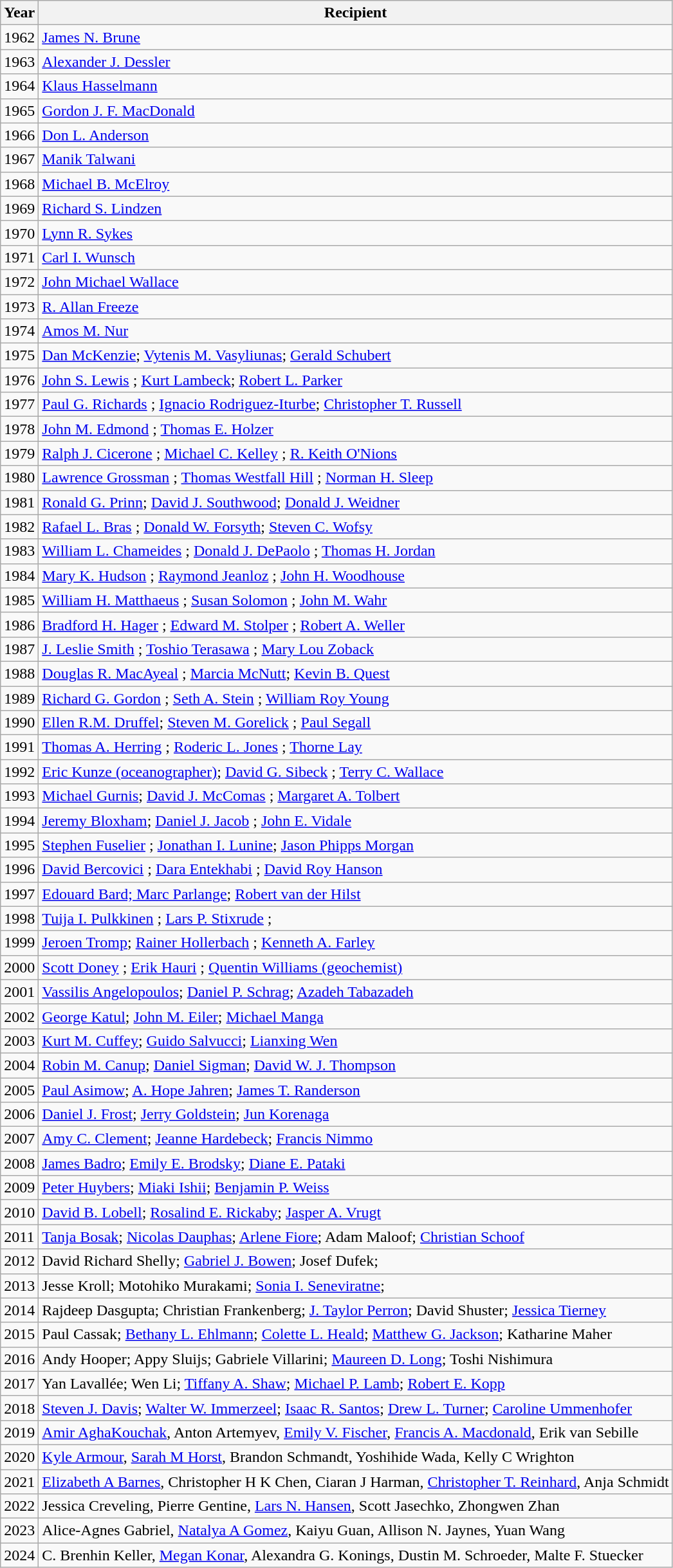<table class="wikitable sortable">
<tr>
<th>Year</th>
<th>Recipient</th>
</tr>
<tr>
<td>1962</td>
<td><a href='#'>James N. Brune</a></td>
</tr>
<tr>
<td>1963</td>
<td><a href='#'>Alexander J. Dessler</a></td>
</tr>
<tr>
<td>1964</td>
<td><a href='#'>Klaus Hasselmann</a></td>
</tr>
<tr>
<td>1965</td>
<td><a href='#'>Gordon J. F. MacDonald</a></td>
</tr>
<tr>
<td>1966</td>
<td><a href='#'>Don L. Anderson</a></td>
</tr>
<tr>
<td>1967</td>
<td><a href='#'>Manik Talwani</a></td>
</tr>
<tr>
<td>1968</td>
<td><a href='#'>Michael B. McElroy</a></td>
</tr>
<tr>
<td>1969</td>
<td><a href='#'>Richard S. Lindzen</a></td>
</tr>
<tr>
<td>1970</td>
<td><a href='#'>Lynn R. Sykes</a></td>
</tr>
<tr>
<td>1971</td>
<td><a href='#'>Carl I. Wunsch</a></td>
</tr>
<tr>
<td>1972</td>
<td><a href='#'>John Michael Wallace</a></td>
</tr>
<tr>
<td>1973</td>
<td><a href='#'>R. Allan Freeze</a></td>
</tr>
<tr>
<td>1974</td>
<td><a href='#'>Amos M. Nur</a></td>
</tr>
<tr>
<td>1975</td>
<td><a href='#'>Dan McKenzie</a>; <a href='#'>Vytenis M. Vasyliunas</a>; <a href='#'>Gerald Schubert</a></td>
</tr>
<tr>
<td>1976</td>
<td><a href='#'>John S. Lewis</a> ; <a href='#'>Kurt Lambeck</a>; <a href='#'>Robert L. Parker</a></td>
</tr>
<tr>
<td>1977</td>
<td><a href='#'>Paul G. Richards</a> ; <a href='#'>Ignacio Rodriguez-Iturbe</a>; <a href='#'>Christopher T. Russell</a></td>
</tr>
<tr>
<td>1978</td>
<td><a href='#'>John M. Edmond</a> ; <a href='#'>Thomas E. Holzer</a></td>
</tr>
<tr>
<td>1979</td>
<td><a href='#'>Ralph J. Cicerone</a> ; <a href='#'>Michael C. Kelley</a> ; <a href='#'>R. Keith O'Nions</a></td>
</tr>
<tr>
<td>1980</td>
<td><a href='#'>Lawrence Grossman</a> ; <a href='#'>Thomas Westfall Hill</a> ;  <a href='#'>Norman H. Sleep</a></td>
</tr>
<tr>
<td>1981</td>
<td><a href='#'>Ronald G. Prinn</a>; <a href='#'>David J. Southwood</a>; <a href='#'>Donald J. Weidner</a></td>
</tr>
<tr>
<td>1982</td>
<td><a href='#'>Rafael L. Bras</a> ; <a href='#'>Donald W. Forsyth</a>; <a href='#'>Steven C. Wofsy</a></td>
</tr>
<tr>
<td>1983</td>
<td><a href='#'>William L. Chameides</a> ; <a href='#'>Donald J. DePaolo</a> ; <a href='#'>Thomas H. Jordan</a></td>
</tr>
<tr>
<td>1984</td>
<td><a href='#'>Mary K. Hudson</a> ; <a href='#'>Raymond Jeanloz</a> ; <a href='#'>John H. Woodhouse</a></td>
</tr>
<tr>
<td>1985</td>
<td><a href='#'>William H. Matthaeus</a> ; <a href='#'>Susan Solomon</a> ; <a href='#'>John M. Wahr</a></td>
</tr>
<tr>
<td>1986</td>
<td><a href='#'>Bradford H. Hager</a> ; <a href='#'>Edward M. Stolper</a> ; <a href='#'>Robert A. Weller</a></td>
</tr>
<tr>
<td>1987</td>
<td><a href='#'>J. Leslie Smith</a> ; <a href='#'>Toshio Terasawa</a> ; <a href='#'>Mary Lou Zoback</a></td>
</tr>
<tr>
<td>1988</td>
<td><a href='#'>Douglas R. MacAyeal</a> ; <a href='#'>Marcia McNutt</a>; <a href='#'>Kevin B. Quest</a></td>
</tr>
<tr>
<td>1989</td>
<td><a href='#'>Richard G. Gordon</a> ; <a href='#'>Seth A. Stein</a> ; <a href='#'>William Roy Young</a></td>
</tr>
<tr>
<td>1990</td>
<td><a href='#'>Ellen R.M. Druffel</a>; <a href='#'>Steven M. Gorelick</a> ; <a href='#'>Paul Segall</a></td>
</tr>
<tr>
<td>1991</td>
<td><a href='#'>Thomas A. Herring</a> ; <a href='#'>Roderic L. Jones</a> ; <a href='#'>Thorne Lay</a></td>
</tr>
<tr>
<td>1992</td>
<td><a href='#'>Eric Kunze (oceanographer)</a>; <a href='#'>David G. Sibeck</a> ; <a href='#'>Terry C. Wallace</a></td>
</tr>
<tr>
<td>1993</td>
<td><a href='#'>Michael Gurnis</a>; <a href='#'>David J. McComas</a> ; <a href='#'>Margaret A. Tolbert</a></td>
</tr>
<tr>
<td>1994</td>
<td><a href='#'>Jeremy Bloxham</a>; <a href='#'>Daniel J. Jacob</a> ; <a href='#'>John E. Vidale</a></td>
</tr>
<tr>
<td>1995</td>
<td><a href='#'>Stephen Fuselier</a> ; <a href='#'>Jonathan I. Lunine</a>; <a href='#'>Jason Phipps Morgan</a></td>
</tr>
<tr>
<td>1996</td>
<td><a href='#'>David Bercovici</a> ; <a href='#'>Dara Entekhabi</a> ; <a href='#'>David Roy Hanson</a></td>
</tr>
<tr>
<td>1997</td>
<td><a href='#'>Edouard Bard; Marc Parlange</a>; <a href='#'>Robert van der Hilst</a></td>
</tr>
<tr>
<td>1998</td>
<td><a href='#'>Tuija I. Pulkkinen</a> ; <a href='#'>Lars P. Stixrude</a> ;</td>
</tr>
<tr>
<td>1999</td>
<td><a href='#'>Jeroen Tromp</a>; <a href='#'>Rainer Hollerbach</a> ; <a href='#'>Kenneth A. Farley</a></td>
</tr>
<tr>
<td>2000</td>
<td><a href='#'>Scott Doney</a> ; <a href='#'>Erik Hauri</a> ; <a href='#'>Quentin Williams (geochemist)</a></td>
</tr>
<tr>
<td>2001</td>
<td><a href='#'>Vassilis Angelopoulos</a>; <a href='#'>Daniel P. Schrag</a>; <a href='#'>Azadeh Tabazadeh</a></td>
</tr>
<tr>
<td>2002</td>
<td><a href='#'>George Katul</a>; <a href='#'>John M. Eiler</a>; <a href='#'>Michael Manga</a></td>
</tr>
<tr>
<td>2003</td>
<td><a href='#'>Kurt M. Cuffey</a>; <a href='#'>Guido Salvucci</a>; <a href='#'>Lianxing Wen</a></td>
</tr>
<tr>
<td>2004</td>
<td><a href='#'>Robin M. Canup</a>; <a href='#'>Daniel Sigman</a>; <a href='#'>David W. J. Thompson</a></td>
</tr>
<tr>
<td>2005</td>
<td><a href='#'>Paul Asimow</a>; <a href='#'>A. Hope Jahren</a>; <a href='#'>James T. Randerson</a></td>
</tr>
<tr>
<td>2006</td>
<td><a href='#'>Daniel J. Frost</a>; <a href='#'>Jerry Goldstein</a>; <a href='#'>Jun Korenaga</a></td>
</tr>
<tr>
<td>2007</td>
<td><a href='#'>Amy C. Clement</a>; <a href='#'>Jeanne Hardebeck</a>; <a href='#'>Francis Nimmo</a></td>
</tr>
<tr>
<td>2008</td>
<td><a href='#'>James Badro</a>; <a href='#'>Emily E. Brodsky</a>; <a href='#'>Diane E. Pataki</a></td>
</tr>
<tr>
<td>2009</td>
<td><a href='#'>Peter Huybers</a>; <a href='#'>Miaki Ishii</a>; <a href='#'>Benjamin P. Weiss</a></td>
</tr>
<tr>
<td>2010</td>
<td><a href='#'>David B. Lobell</a>; <a href='#'>Rosalind E. Rickaby</a>; <a href='#'>Jasper A. Vrugt</a></td>
</tr>
<tr>
<td>2011</td>
<td><a href='#'>Tanja Bosak</a>; <a href='#'>Nicolas Dauphas</a>; <a href='#'>Arlene Fiore</a>; Adam Maloof; <a href='#'>Christian Schoof</a></td>
</tr>
<tr>
<td>2012</td>
<td>David Richard Shelly; <a href='#'>Gabriel J. Bowen</a>; Josef Dufek;</td>
</tr>
<tr>
<td>2013</td>
<td>Jesse Kroll; Motohiko Murakami; <a href='#'>Sonia I. Seneviratne</a>;</td>
</tr>
<tr>
<td>2014</td>
<td>Rajdeep Dasgupta; Christian Frankenberg; <a href='#'>J. Taylor Perron</a>; David Shuster; <a href='#'>Jessica Tierney</a></td>
</tr>
<tr>
<td>2015</td>
<td>Paul Cassak; <a href='#'>Bethany L. Ehlmann</a>; <a href='#'>Colette L. Heald</a>; <a href='#'>Matthew G. Jackson</a>; Katharine Maher</td>
</tr>
<tr>
<td>2016</td>
<td>Andy Hooper; Appy Sluijs; Gabriele Villarini; <a href='#'>Maureen D. Long</a>; Toshi Nishimura</td>
</tr>
<tr>
<td>2017</td>
<td>Yan Lavallée; Wen Li; <a href='#'>Tiffany A. Shaw</a>; <a href='#'>Michael P. Lamb</a>; <a href='#'>Robert E. Kopp</a></td>
</tr>
<tr>
<td>2018</td>
<td><a href='#'>Steven J. Davis</a>; <a href='#'>Walter W. Immerzeel</a>; <a href='#'>Isaac R. Santos</a>; <a href='#'>Drew L. Turner</a>; <a href='#'>Caroline Ummenhofer</a></td>
</tr>
<tr>
<td>2019</td>
<td><a href='#'>Amir AghaKouchak</a>, Anton Artemyev, <a href='#'>Emily V. Fischer</a>, <a href='#'>Francis A. Macdonald</a>, Erik van Sebille</td>
</tr>
<tr>
<td>2020</td>
<td><a href='#'>Kyle Armour</a>,  <a href='#'>Sarah M Horst</a>, Brandon Schmandt, Yoshihide Wada, Kelly C Wrighton</td>
</tr>
<tr>
<td>2021</td>
<td><a href='#'>Elizabeth A Barnes</a>, Christopher H K Chen, Ciaran J Harman, <a href='#'>Christopher T. Reinhard</a>, Anja Schmidt</td>
</tr>
<tr>
<td>2022</td>
<td>Jessica Creveling, Pierre Gentine, <a href='#'>Lars N. Hansen</a>, Scott Jasechko, Zhongwen Zhan</td>
</tr>
<tr>
<td>2023</td>
<td>Alice-Agnes Gabriel, <a href='#'>Natalya A Gomez</a>, Kaiyu Guan, Allison N. Jaynes, Yuan Wang</td>
</tr>
<tr>
<td>2024</td>
<td>C. Brenhin Keller, <a href='#'>Megan Konar</a>, Alexandra G. Konings, Dustin M. Schroeder, Malte F. Stuecker</td>
</tr>
</table>
